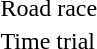<table>
<tr>
<td>Road race</td>
<td></td>
<td></td>
<td></td>
</tr>
<tr>
<td>Time trial</td>
<td></td>
<td></td>
<td></td>
</tr>
</table>
